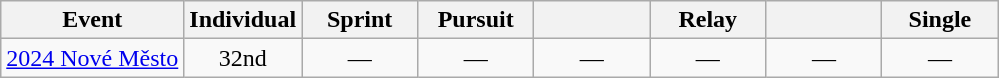<table class="wikitable" style="text-align: center;">
<tr>
<th>Event</th>
<th style="width:70px;">Individual</th>
<th style="width:70px;">Sprint</th>
<th style="width:70px;">Pursuit</th>
<th style="width:70px;"></th>
<th style="width:70px;">Relay</th>
<th style="width:70px;"></th>
<th style="width:70px;">Single </th>
</tr>
<tr>
<td align=left> <a href='#'>2024 Nové Město</a></td>
<td>32nd</td>
<td>—</td>
<td>—</td>
<td>—</td>
<td>—</td>
<td>—</td>
<td>—</td>
</tr>
</table>
